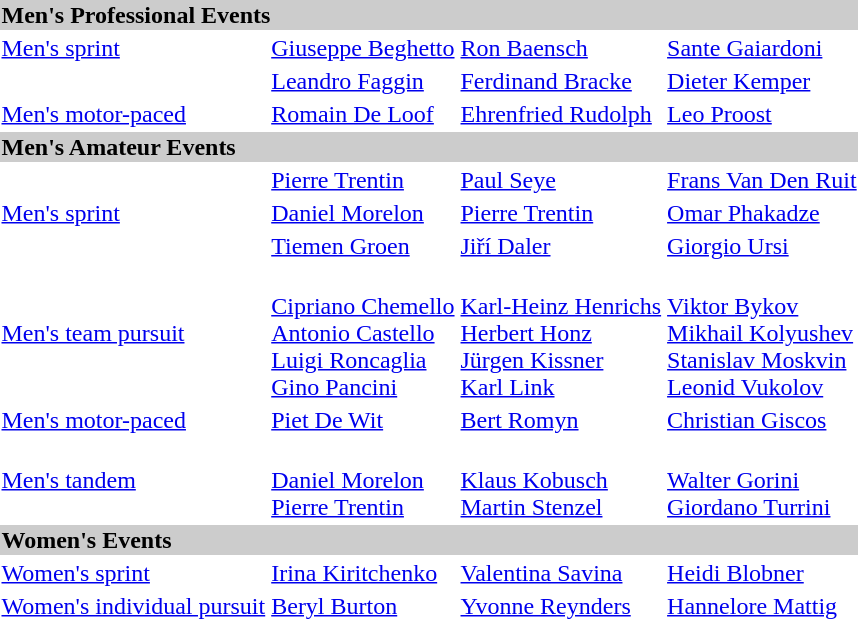<table>
<tr bgcolor="#cccccc">
<td colspan=7><strong>Men's Professional Events</strong></td>
</tr>
<tr>
<td><a href='#'>Men's sprint</a> <br></td>
<td><a href='#'>Giuseppe Beghetto</a><br></td>
<td><a href='#'>Ron Baensch</a><br></td>
<td><a href='#'>Sante Gaiardoni</a><br></td>
</tr>
<tr>
<td><br></td>
<td><a href='#'>Leandro Faggin</a><br></td>
<td><a href='#'>Ferdinand Bracke</a><br></td>
<td><a href='#'>Dieter Kemper</a><br></td>
</tr>
<tr>
<td><a href='#'>Men's motor-paced</a><br></td>
<td><a href='#'>Romain De Loof</a><br></td>
<td><a href='#'>Ehrenfried Rudolph</a><br></td>
<td><a href='#'>Leo Proost</a><br></td>
</tr>
<tr bgcolor="#cccccc">
<td colspan=7><strong>Men's Amateur Events</strong></td>
</tr>
<tr>
<td><br></td>
<td><a href='#'>Pierre Trentin</a><br></td>
<td><a href='#'>Paul Seye</a><br></td>
<td><a href='#'>Frans Van Den Ruit</a> <br></td>
</tr>
<tr>
<td><a href='#'>Men's sprint</a> <br></td>
<td><a href='#'>Daniel Morelon</a> <br></td>
<td><a href='#'>Pierre Trentin</a><br></td>
<td><a href='#'>Omar Phakadze</a><br></td>
</tr>
<tr>
<td><br></td>
<td><a href='#'>Tiemen Groen</a><br></td>
<td><a href='#'>Jiří Daler</a><br></td>
<td><a href='#'>Giorgio Ursi</a><br></td>
</tr>
<tr>
<td><a href='#'>Men's team pursuit</a><br></td>
<td> <br> <a href='#'>Cipriano Chemello</a><br> <a href='#'>Antonio Castello</a><br> <a href='#'>Luigi Roncaglia</a><br> <a href='#'>Gino Pancini</a></td>
<td> <br> <a href='#'>Karl-Heinz Henrichs</a><br> <a href='#'>Herbert Honz</a><br> <a href='#'>Jürgen Kissner</a><br> <a href='#'>Karl Link</a></td>
<td> <br> <a href='#'>Viktor Bykov</a><br> <a href='#'>Mikhail Kolyushev</a><br> <a href='#'>Stanislav Moskvin</a><br> <a href='#'>Leonid Vukolov</a></td>
</tr>
<tr>
<td><a href='#'>Men's motor-paced</a><br></td>
<td><a href='#'>Piet De Wit</a><br></td>
<td><a href='#'>Bert Romyn</a><br></td>
<td><a href='#'>Christian Giscos</a><br></td>
</tr>
<tr>
<td><a href='#'>Men's tandem</a><br></td>
<td> <br><a href='#'>Daniel Morelon </a><br> <a href='#'>Pierre Trentin</a></td>
<td> <br><a href='#'>Klaus Kobusch</a><br><a href='#'>Martin Stenzel</a></td>
<td> <br><a href='#'>Walter Gorini</a><br> <a href='#'>Giordano Turrini</a></td>
</tr>
<tr bgcolor="#cccccc">
<td colspan=7><strong>Women's Events</strong></td>
</tr>
<tr>
<td><a href='#'>Women's sprint</a><br></td>
<td><a href='#'>Irina Kiritchenko</a><br></td>
<td><a href='#'>Valentina Savina</a><br></td>
<td><a href='#'>Heidi Blobner</a><br></td>
</tr>
<tr>
<td><a href='#'>Women's individual pursuit</a><br></td>
<td><a href='#'>Beryl Burton</a><br></td>
<td><a href='#'>Yvonne Reynders</a><br></td>
<td><a href='#'>Hannelore Mattig</a><br></td>
</tr>
</table>
